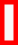<table class="wikitable" style="border: 3px solid red">
<tr>
<td><br></td>
</tr>
</table>
